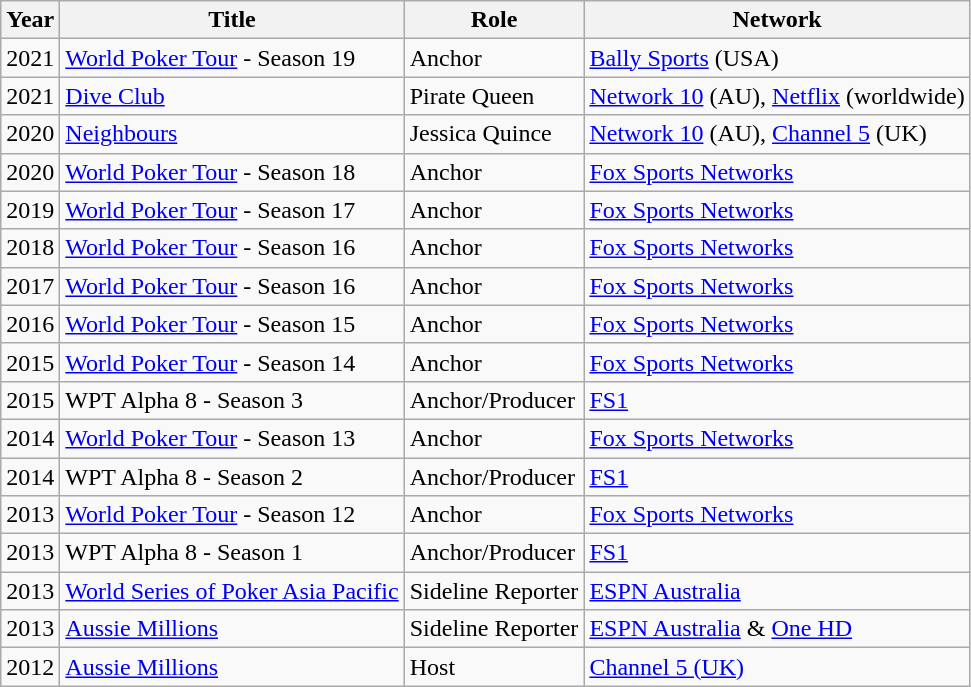<table class="wikitable">
<tr>
<th>Year</th>
<th>Title</th>
<th>Role</th>
<th>Network</th>
</tr>
<tr>
<td>2021</td>
<td><a href='#'>World Poker Tour</a> - Season 19</td>
<td>Anchor</td>
<td><a href='#'>Bally Sports</a> (USA)</td>
</tr>
<tr>
<td>2021</td>
<td><a href='#'>Dive Club</a></td>
<td>Pirate Queen</td>
<td><a href='#'>Network 10</a> (AU), <a href='#'>Netflix</a> (worldwide)</td>
</tr>
<tr>
<td>2020</td>
<td><a href='#'>Neighbours</a></td>
<td>Jessica Quince</td>
<td><a href='#'>Network 10</a> (AU), <a href='#'>Channel 5</a> (UK)</td>
</tr>
<tr>
<td>2020</td>
<td><a href='#'>World Poker Tour</a> - Season 18</td>
<td>Anchor</td>
<td><a href='#'>Fox Sports Networks</a></td>
</tr>
<tr>
<td>2019</td>
<td><a href='#'>World Poker Tour</a> - Season 17</td>
<td>Anchor</td>
<td><a href='#'>Fox Sports Networks</a></td>
</tr>
<tr>
<td>2018</td>
<td><a href='#'>World Poker Tour</a> - Season 16</td>
<td>Anchor</td>
<td><a href='#'>Fox Sports Networks</a></td>
</tr>
<tr>
<td>2017</td>
<td><a href='#'>World Poker Tour</a> - Season 16</td>
<td>Anchor</td>
<td><a href='#'>Fox Sports Networks</a></td>
</tr>
<tr>
<td>2016</td>
<td><a href='#'>World Poker Tour</a> - Season 15</td>
<td>Anchor</td>
<td><a href='#'>Fox Sports Networks</a></td>
</tr>
<tr>
<td>2015</td>
<td><a href='#'>World Poker Tour</a> - Season 14</td>
<td>Anchor</td>
<td><a href='#'>Fox Sports Networks</a></td>
</tr>
<tr>
<td>2015</td>
<td>WPT Alpha 8 - Season 3</td>
<td>Anchor/Producer</td>
<td><a href='#'>FS1</a></td>
</tr>
<tr>
<td>2014</td>
<td><a href='#'>World Poker Tour</a> - Season 13</td>
<td>Anchor</td>
<td><a href='#'>Fox Sports Networks</a></td>
</tr>
<tr>
<td>2014</td>
<td>WPT Alpha 8 - Season 2</td>
<td>Anchor/Producer</td>
<td><a href='#'>FS1</a></td>
</tr>
<tr>
<td>2013</td>
<td><a href='#'>World Poker Tour</a> - Season 12</td>
<td>Anchor</td>
<td><a href='#'>Fox Sports Networks</a></td>
</tr>
<tr>
<td>2013</td>
<td>WPT Alpha 8 - Season 1</td>
<td>Anchor/Producer</td>
<td><a href='#'>FS1</a></td>
</tr>
<tr>
<td>2013</td>
<td><a href='#'>World Series of Poker Asia Pacific</a></td>
<td>Sideline Reporter</td>
<td><a href='#'>ESPN Australia</a></td>
</tr>
<tr>
<td>2013</td>
<td><a href='#'>Aussie Millions</a></td>
<td>Sideline Reporter</td>
<td><a href='#'>ESPN Australia</a> & <a href='#'>One HD</a></td>
</tr>
<tr>
<td>2012</td>
<td><a href='#'>Aussie Millions</a></td>
<td>Host</td>
<td><a href='#'>Channel 5 (UK)</a></td>
</tr>
</table>
